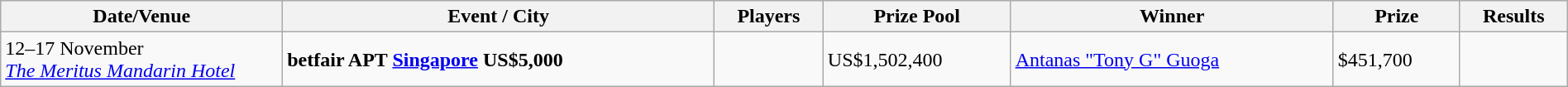<table class="wikitable" width="100%">
<tr>
<th width="18%">Date/Venue</th>
<th !width="16%">Event / City</th>
<th !width="11%">Players</th>
<th !width="12%">Prize Pool</th>
<th !width="18%">Winner</th>
<th !width="12%">Prize</th>
<th !width="11%">Results</th>
</tr>
<tr>
<td>12–17 November<br><em><a href='#'>The Meritus Mandarin Hotel</a></em></td>
<td> <strong>betfair APT <a href='#'>Singapore</a> US$5,000</strong></td>
<td></td>
<td>US$1,502,400</td>
<td> <a href='#'>Antanas "Tony G" Guoga</a></td>
<td>$451,700</td>
<td></td>
</tr>
</table>
